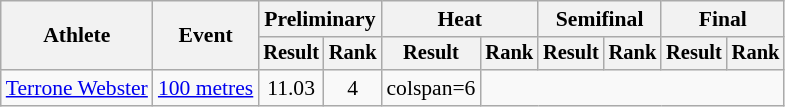<table class="wikitable" style="font-size:90%">
<tr>
<th rowspan="2">Athlete</th>
<th rowspan="2">Event</th>
<th colspan="2">Preliminary</th>
<th colspan="2">Heat</th>
<th colspan="2">Semifinal</th>
<th colspan="2">Final</th>
</tr>
<tr style="font-size:95%">
<th>Result</th>
<th>Rank</th>
<th>Result</th>
<th>Rank</th>
<th>Result</th>
<th>Rank</th>
<th>Result</th>
<th>Rank</th>
</tr>
<tr align=center>
<td align=left><a href='#'>Terrone Webster</a></td>
<td align=left><a href='#'>100 metres</a></td>
<td>11.03</td>
<td>4</td>
<td>colspan=6 </td>
</tr>
</table>
